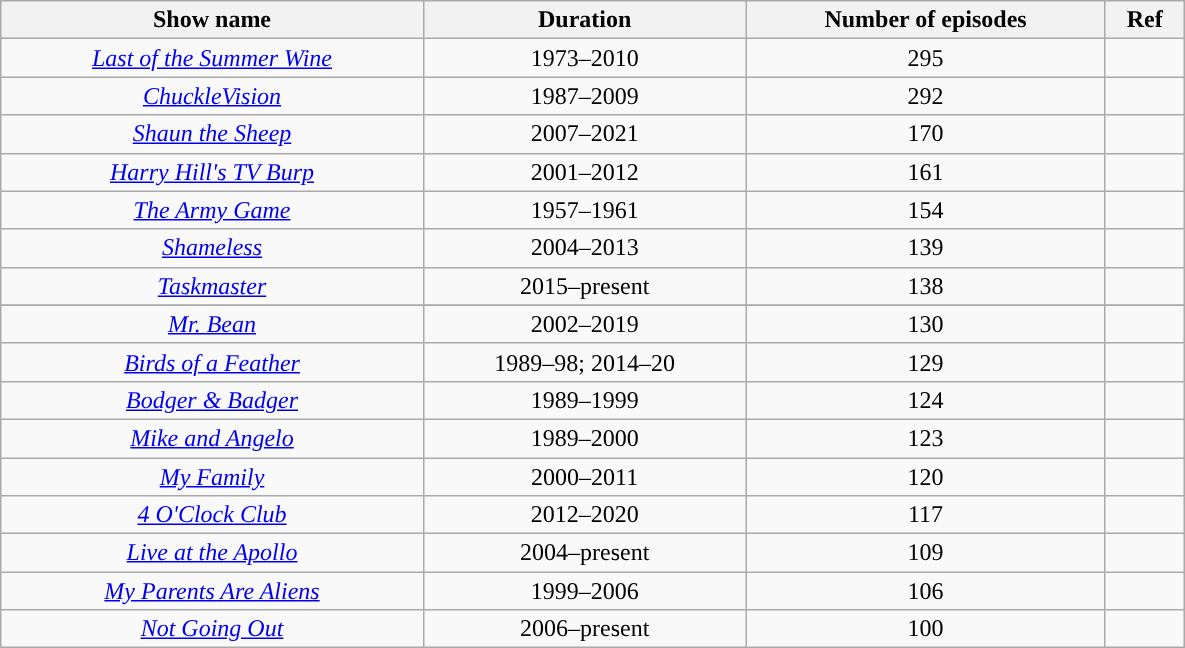<table class="wikitable sortable mw-collapsible" style="text-align:center;" width="62.5%">
<tr>
<th>Show name</th>
<th>Duration</th>
<th>Number of episodes</th>
<th>Ref</th>
</tr>
<tr>
<td><em><a href='#'>Last of the Summer Wine</a></em></td>
<td>1973–2010</td>
<td>295</td>
<td></td>
</tr>
<tr>
<td><em><a href='#'>ChuckleVision</a></em></td>
<td>1987–2009</td>
<td>292</td>
<td></td>
</tr>
<tr>
<td><em><a href='#'>Shaun the Sheep</a></em></td>
<td>2007–2021</td>
<td>170</td>
<td></td>
</tr>
<tr>
<td><em><a href='#'>Harry Hill's TV Burp</a></em></td>
<td>2001–2012</td>
<td>161</td>
<td></td>
</tr>
<tr>
<td><em><a href='#'>The Army Game</a></em></td>
<td>1957–1961</td>
<td>154</td>
<td></td>
</tr>
<tr>
<td><em><a href='#'>Shameless</a></em></td>
<td>2004–2013</td>
<td>139</td>
<td></td>
</tr>
<tr>
<td><em><a href='#'>Taskmaster</a></em></td>
<td>2015–present</td>
<td>138</td>
<td></td>
</tr>
<tr>
</tr>
<tr style="background:">
<td><em><a href='#'>Mr. Bean</a></em></td>
<td>2002–2019</td>
<td>130</td>
<td></td>
</tr>
<tr>
<td><em><a href='#'>Birds of a Feather</a></em></td>
<td>1989–98; 2014–20</td>
<td>129</td>
<td></td>
</tr>
<tr>
<td><em><a href='#'>Bodger & Badger</a></em></td>
<td>1989–1999</td>
<td>124</td>
<td></td>
</tr>
<tr>
<td><em><a href='#'>Mike and Angelo</a></em></td>
<td>1989–2000</td>
<td>123</td>
<td></td>
</tr>
<tr>
<td><em><a href='#'>My Family</a></em></td>
<td>2000–2011</td>
<td>120</td>
<td></td>
</tr>
<tr>
<td><em><a href='#'>4 O'Clock Club</a></em></td>
<td>2012–2020</td>
<td>117</td>
<td></td>
</tr>
<tr>
<td><em><a href='#'>Live at the Apollo</a></em></td>
<td>2004–present</td>
<td>109</td>
<td></td>
</tr>
<tr>
<td><em><a href='#'>My Parents Are Aliens</a></em></td>
<td>1999–2006</td>
<td>106</td>
<td></td>
</tr>
<tr>
<td><em><a href='#'>Not Going Out</a></em></td>
<td>2006–present</td>
<td>100</td>
<td></td>
</tr>
</table>
